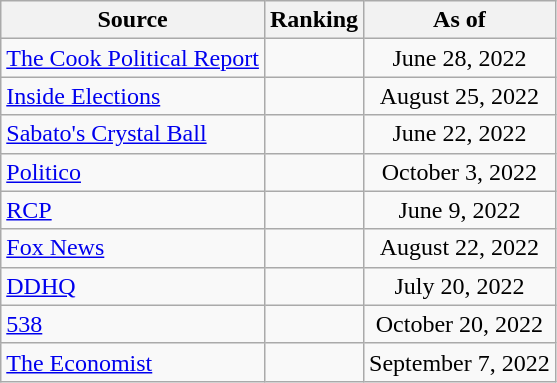<table class="wikitable" style="text-align:center">
<tr>
<th>Source</th>
<th>Ranking</th>
<th>As of</th>
</tr>
<tr>
<td align=left><a href='#'>The Cook Political Report</a></td>
<td></td>
<td>June 28, 2022</td>
</tr>
<tr>
<td align=left><a href='#'>Inside Elections</a></td>
<td></td>
<td>August 25, 2022</td>
</tr>
<tr>
<td align=left><a href='#'>Sabato's Crystal Ball</a></td>
<td></td>
<td>June 22, 2022</td>
</tr>
<tr>
<td align=left><a href='#'>Politico</a></td>
<td></td>
<td>October 3, 2022</td>
</tr>
<tr>
<td align="left"><a href='#'>RCP</a></td>
<td></td>
<td>June 9, 2022</td>
</tr>
<tr>
<td align=left><a href='#'>Fox News</a></td>
<td></td>
<td>August 22, 2022</td>
</tr>
<tr>
<td align="left"><a href='#'>DDHQ</a></td>
<td></td>
<td>July 20, 2022</td>
</tr>
<tr>
<td align="left"><a href='#'>538</a></td>
<td></td>
<td>October 20, 2022</td>
</tr>
<tr>
<td align="left"><a href='#'>The Economist</a></td>
<td></td>
<td>September 7, 2022</td>
</tr>
</table>
